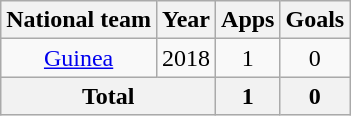<table class="wikitable" style="text-align:center">
<tr>
<th>National team</th>
<th>Year</th>
<th>Apps</th>
<th>Goals</th>
</tr>
<tr>
<td rowspan="1"><a href='#'>Guinea</a></td>
<td>2018</td>
<td>1</td>
<td>0</td>
</tr>
<tr>
<th colspan=2>Total</th>
<th>1</th>
<th>0</th>
</tr>
</table>
